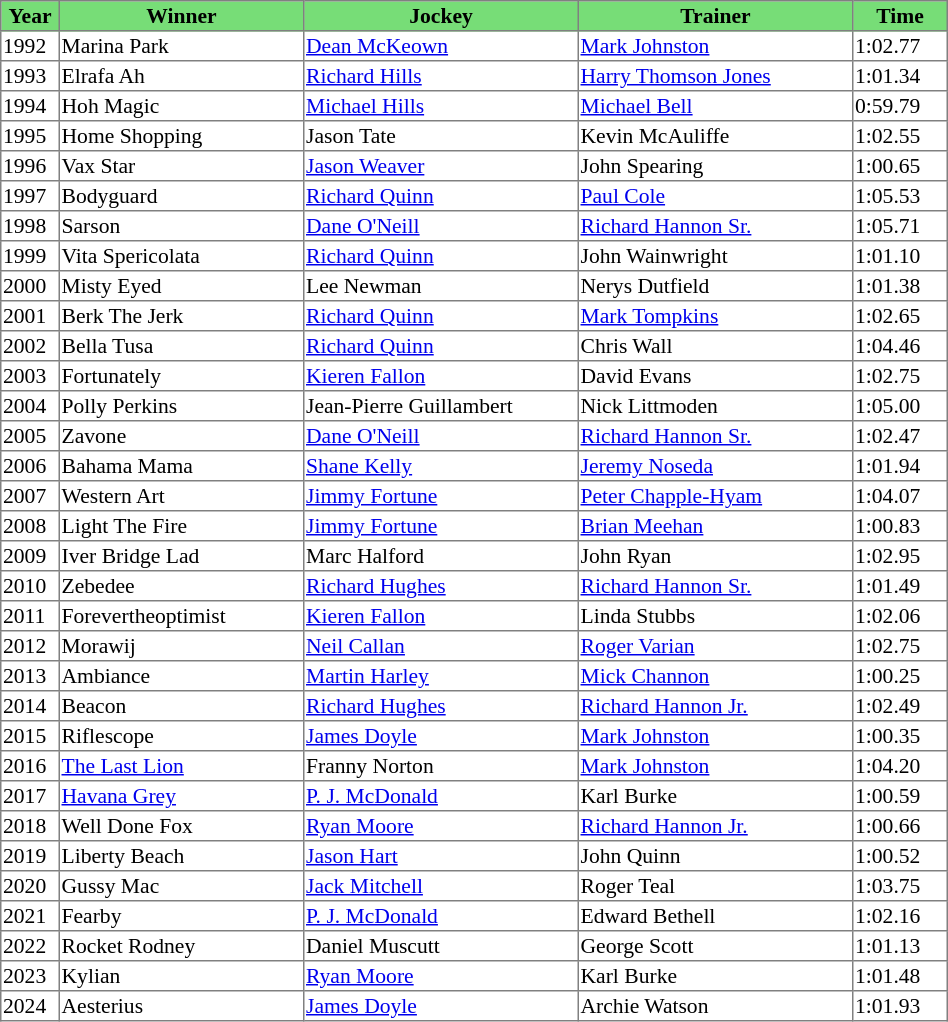<table class = "sortable" | border="1" style="border-collapse: collapse; font-size:90%">
<tr bgcolor="#77dd77" align="center">
<th style="width:36px"><strong>Year</strong></th>
<th style="width:160px"><strong>Winner</strong></th>
<th style="width:180px"><strong>Jockey</strong></th>
<th style="width:180px"><strong>Trainer</strong></th>
<th style="width:60px"><strong>Time</strong></th>
</tr>
<tr>
<td>1992</td>
<td>Marina Park</td>
<td><a href='#'>Dean McKeown</a></td>
<td><a href='#'>Mark Johnston</a></td>
<td>1:02.77</td>
</tr>
<tr>
<td>1993</td>
<td>Elrafa Ah</td>
<td><a href='#'>Richard Hills</a></td>
<td><a href='#'>Harry Thomson Jones</a></td>
<td>1:01.34</td>
</tr>
<tr>
<td>1994</td>
<td>Hoh Magic</td>
<td><a href='#'>Michael Hills</a></td>
<td><a href='#'>Michael Bell</a></td>
<td>0:59.79</td>
</tr>
<tr>
<td>1995</td>
<td>Home Shopping</td>
<td>Jason Tate</td>
<td>Kevin McAuliffe</td>
<td>1:02.55</td>
</tr>
<tr>
<td>1996</td>
<td>Vax Star</td>
<td><a href='#'>Jason Weaver</a></td>
<td>John Spearing</td>
<td>1:00.65</td>
</tr>
<tr>
<td>1997</td>
<td>Bodyguard</td>
<td><a href='#'>Richard Quinn</a></td>
<td><a href='#'>Paul Cole</a></td>
<td>1:05.53</td>
</tr>
<tr>
<td>1998</td>
<td>Sarson</td>
<td><a href='#'>Dane O'Neill</a></td>
<td><a href='#'>Richard Hannon Sr.</a></td>
<td>1:05.71</td>
</tr>
<tr>
<td>1999</td>
<td>Vita Spericolata</td>
<td><a href='#'>Richard Quinn</a></td>
<td>John Wainwright</td>
<td>1:01.10</td>
</tr>
<tr>
<td>2000</td>
<td>Misty Eyed</td>
<td>Lee Newman</td>
<td>Nerys Dutfield</td>
<td>1:01.38</td>
</tr>
<tr>
<td>2001</td>
<td>Berk The Jerk</td>
<td><a href='#'>Richard Quinn</a></td>
<td><a href='#'>Mark Tompkins</a></td>
<td>1:02.65</td>
</tr>
<tr>
<td>2002</td>
<td>Bella Tusa</td>
<td><a href='#'>Richard Quinn</a></td>
<td>Chris Wall</td>
<td>1:04.46</td>
</tr>
<tr>
<td>2003</td>
<td>Fortunately</td>
<td><a href='#'>Kieren Fallon</a></td>
<td>David Evans</td>
<td>1:02.75</td>
</tr>
<tr>
<td>2004</td>
<td>Polly Perkins</td>
<td>Jean-Pierre Guillambert</td>
<td>Nick Littmoden</td>
<td>1:05.00</td>
</tr>
<tr>
<td>2005</td>
<td>Zavone</td>
<td><a href='#'>Dane O'Neill</a></td>
<td><a href='#'>Richard Hannon Sr.</a></td>
<td>1:02.47</td>
</tr>
<tr>
<td>2006</td>
<td>Bahama Mama</td>
<td><a href='#'>Shane Kelly</a></td>
<td><a href='#'>Jeremy Noseda</a></td>
<td>1:01.94</td>
</tr>
<tr>
<td>2007</td>
<td>Western Art</td>
<td><a href='#'>Jimmy Fortune</a></td>
<td><a href='#'>Peter Chapple-Hyam</a></td>
<td>1:04.07</td>
</tr>
<tr>
<td>2008</td>
<td>Light The Fire</td>
<td><a href='#'>Jimmy Fortune</a></td>
<td><a href='#'>Brian Meehan</a></td>
<td>1:00.83</td>
</tr>
<tr>
<td>2009</td>
<td>Iver Bridge Lad</td>
<td>Marc Halford</td>
<td>John Ryan</td>
<td>1:02.95</td>
</tr>
<tr>
<td>2010</td>
<td>Zebedee</td>
<td><a href='#'>Richard Hughes</a></td>
<td><a href='#'>Richard Hannon Sr.</a></td>
<td>1:01.49</td>
</tr>
<tr>
<td>2011</td>
<td>Forevertheoptimist</td>
<td><a href='#'>Kieren Fallon</a></td>
<td>Linda Stubbs</td>
<td>1:02.06</td>
</tr>
<tr>
<td>2012</td>
<td>Morawij</td>
<td><a href='#'>Neil Callan</a></td>
<td><a href='#'>Roger Varian</a></td>
<td>1:02.75</td>
</tr>
<tr>
<td>2013</td>
<td>Ambiance</td>
<td><a href='#'>Martin Harley</a></td>
<td><a href='#'>Mick Channon</a></td>
<td>1:00.25</td>
</tr>
<tr>
<td>2014</td>
<td>Beacon</td>
<td><a href='#'>Richard Hughes</a></td>
<td><a href='#'>Richard Hannon Jr.</a></td>
<td>1:02.49</td>
</tr>
<tr>
<td>2015</td>
<td>Riflescope</td>
<td><a href='#'>James Doyle</a></td>
<td><a href='#'>Mark Johnston</a></td>
<td>1:00.35</td>
</tr>
<tr>
<td>2016</td>
<td><a href='#'>The Last Lion</a></td>
<td>Franny Norton</td>
<td><a href='#'>Mark Johnston</a></td>
<td>1:04.20</td>
</tr>
<tr>
<td>2017</td>
<td><a href='#'>Havana Grey</a></td>
<td><a href='#'>P. J. McDonald</a></td>
<td>Karl Burke</td>
<td>1:00.59</td>
</tr>
<tr>
<td>2018</td>
<td>Well Done Fox</td>
<td><a href='#'>Ryan Moore</a></td>
<td><a href='#'>Richard Hannon Jr.</a></td>
<td>1:00.66</td>
</tr>
<tr>
<td>2019</td>
<td>Liberty Beach</td>
<td><a href='#'>Jason Hart</a></td>
<td>John Quinn</td>
<td>1:00.52</td>
</tr>
<tr>
<td>2020</td>
<td>Gussy Mac</td>
<td><a href='#'>Jack Mitchell</a></td>
<td>Roger Teal</td>
<td>1:03.75</td>
</tr>
<tr>
<td>2021</td>
<td>Fearby</td>
<td><a href='#'>P. J. McDonald</a></td>
<td>Edward Bethell</td>
<td>1:02.16</td>
</tr>
<tr>
<td>2022</td>
<td>Rocket Rodney</td>
<td>Daniel Muscutt</td>
<td>George Scott</td>
<td>1:01.13</td>
</tr>
<tr>
<td>2023</td>
<td>Kylian</td>
<td><a href='#'>Ryan Moore</a></td>
<td>Karl Burke</td>
<td>1:01.48</td>
</tr>
<tr>
<td>2024</td>
<td>Aesterius</td>
<td><a href='#'>James Doyle</a></td>
<td>Archie Watson</td>
<td>1:01.93</td>
</tr>
</table>
